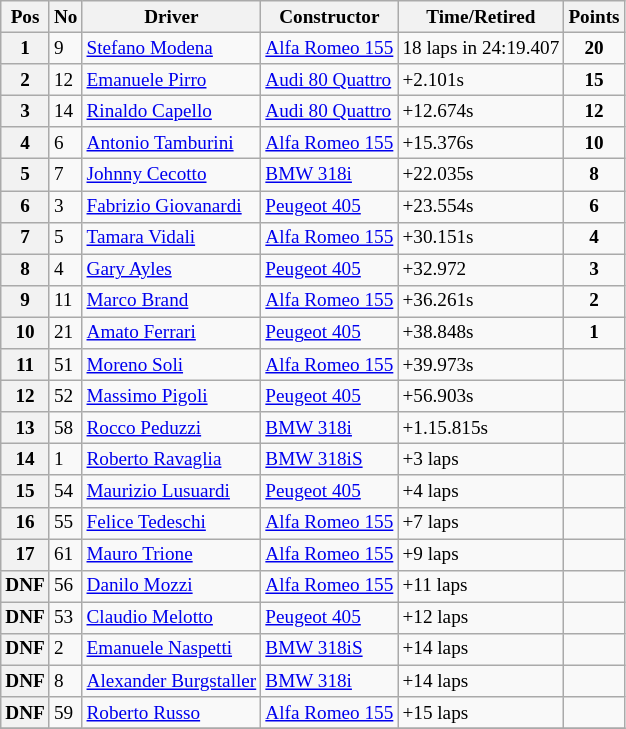<table class="wikitable" style="font-size: 80%;">
<tr>
<th>Pos</th>
<th>No</th>
<th>Driver</th>
<th>Constructor</th>
<th>Time/Retired</th>
<th>Points</th>
</tr>
<tr>
<th>1</th>
<td>9</td>
<td> <a href='#'>Stefano Modena</a></td>
<td><a href='#'>Alfa Romeo 155</a></td>
<td>18 laps in 24:19.407</td>
<td align=center><strong>20</strong></td>
</tr>
<tr>
<th>2</th>
<td>12</td>
<td> <a href='#'>Emanuele Pirro</a></td>
<td><a href='#'>Audi 80 Quattro</a></td>
<td>+2.101s</td>
<td align=center><strong>15</strong></td>
</tr>
<tr>
<th>3</th>
<td>14</td>
<td> <a href='#'>Rinaldo Capello</a></td>
<td><a href='#'>Audi 80 Quattro</a></td>
<td>+12.674s</td>
<td align=center><strong>12</strong></td>
</tr>
<tr>
<th>4</th>
<td>6</td>
<td> <a href='#'>Antonio Tamburini</a></td>
<td><a href='#'>Alfa Romeo 155</a></td>
<td>+15.376s</td>
<td align=center><strong>10</strong></td>
</tr>
<tr>
<th>5</th>
<td>7</td>
<td> <a href='#'>Johnny Cecotto</a></td>
<td><a href='#'>BMW 318i</a></td>
<td>+22.035s</td>
<td align=center><strong>8</strong></td>
</tr>
<tr>
<th>6</th>
<td>3</td>
<td> <a href='#'>Fabrizio Giovanardi</a></td>
<td><a href='#'>Peugeot 405</a></td>
<td>+23.554s</td>
<td align=center><strong>6</strong></td>
</tr>
<tr>
<th>7</th>
<td>5</td>
<td> <a href='#'>Tamara Vidali</a></td>
<td><a href='#'>Alfa Romeo 155</a></td>
<td>+30.151s</td>
<td align=center><strong>4</strong></td>
</tr>
<tr>
<th>8</th>
<td>4</td>
<td> <a href='#'>Gary Ayles</a></td>
<td><a href='#'>Peugeot 405</a></td>
<td>+32.972</td>
<td align=center><strong>3</strong></td>
</tr>
<tr>
<th>9</th>
<td>11</td>
<td> <a href='#'>Marco Brand</a></td>
<td><a href='#'>Alfa Romeo 155</a></td>
<td>+36.261s</td>
<td align=center><strong>2</strong></td>
</tr>
<tr>
<th>10</th>
<td>21</td>
<td> <a href='#'>Amato Ferrari</a></td>
<td><a href='#'>Peugeot 405</a></td>
<td>+38.848s</td>
<td align=center><strong>1</strong></td>
</tr>
<tr>
<th>11</th>
<td>51</td>
<td> <a href='#'>Moreno Soli</a></td>
<td><a href='#'>Alfa Romeo 155</a></td>
<td>+39.973s</td>
<td></td>
</tr>
<tr>
<th>12</th>
<td>52</td>
<td> <a href='#'>Massimo Pigoli</a></td>
<td><a href='#'>Peugeot 405</a></td>
<td>+56.903s</td>
<td></td>
</tr>
<tr>
<th>13</th>
<td>58</td>
<td> <a href='#'>Rocco Peduzzi</a></td>
<td><a href='#'>BMW 318i</a></td>
<td>+1.15.815s</td>
<td></td>
</tr>
<tr>
<th>14</th>
<td>1</td>
<td> <a href='#'>Roberto Ravaglia</a></td>
<td><a href='#'>BMW 318iS</a></td>
<td>+3 laps</td>
<td></td>
</tr>
<tr>
<th>15</th>
<td>54</td>
<td> <a href='#'>Maurizio Lusuardi</a></td>
<td><a href='#'>Peugeot 405</a></td>
<td>+4 laps</td>
<td></td>
</tr>
<tr>
<th>16</th>
<td>55</td>
<td> <a href='#'>Felice Tedeschi</a></td>
<td><a href='#'>Alfa Romeo 155</a></td>
<td>+7 laps</td>
<td></td>
</tr>
<tr>
<th>17</th>
<td>61</td>
<td> <a href='#'>Mauro Trione</a></td>
<td><a href='#'>Alfa Romeo 155</a></td>
<td>+9 laps</td>
<td></td>
</tr>
<tr>
<th>DNF</th>
<td>56</td>
<td> <a href='#'>Danilo Mozzi</a></td>
<td><a href='#'>Alfa Romeo 155</a></td>
<td>+11 laps</td>
<td></td>
</tr>
<tr>
<th>DNF</th>
<td>53</td>
<td> <a href='#'>Claudio Melotto</a></td>
<td><a href='#'>Peugeot 405</a></td>
<td>+12 laps</td>
<td></td>
</tr>
<tr>
<th>DNF</th>
<td>2</td>
<td> <a href='#'>Emanuele Naspetti</a></td>
<td><a href='#'>BMW 318iS</a></td>
<td>+14 laps</td>
<td></td>
</tr>
<tr>
<th>DNF</th>
<td>8</td>
<td> <a href='#'> Alexander Burgstaller</a></td>
<td><a href='#'>BMW 318i</a></td>
<td>+14 laps</td>
<td></td>
</tr>
<tr>
<th>DNF</th>
<td>59</td>
<td> <a href='#'>Roberto Russo</a></td>
<td><a href='#'>Alfa Romeo 155</a></td>
<td>+15 laps</td>
<td></td>
</tr>
<tr>
</tr>
</table>
